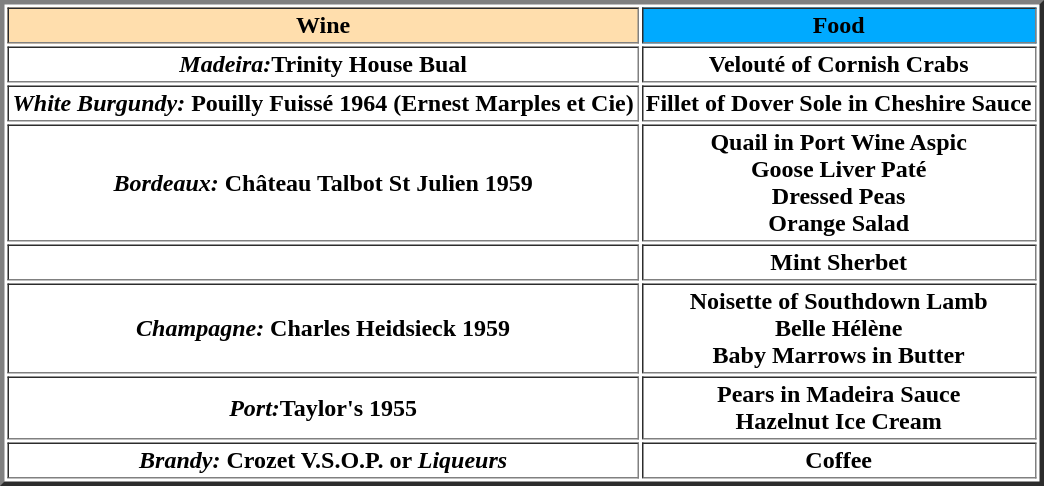<table border="3" align="center" cellpadding="2" id="bicentennial_banquet_menu">
<tr>
<th style="background:#ffdead;">Wine</th>
<th style="background:#00aaff;">Food</th>
</tr>
<tr>
<th><em>Madeira:</em>Trinity House Bual</th>
<th>Velouté of Cornish Crabs</th>
</tr>
<tr>
<th><em>White Burgundy:</em> Pouilly Fuissé 1964 (Ernest Marples et Cie)</th>
<th>Fillet of Dover Sole in Cheshire Sauce</th>
</tr>
<tr>
<th><em>Bordeaux:</em> Château Talbot St Julien 1959</th>
<th>Quail in Port Wine Aspic<br>Goose Liver Paté<br>Dressed Peas<br>Orange Salad</th>
</tr>
<tr>
<th></th>
<th>Mint Sherbet</th>
</tr>
<tr>
<th><em>Champagne:</em> Charles Heidsieck 1959</th>
<th>Noisette of Southdown Lamb<br>Belle Hélène<br>Baby Marrows in Butter</th>
</tr>
<tr>
<th><em>Port:</em>Taylor's 1955</th>
<th>Pears in Madeira Sauce<br>Hazelnut Ice Cream</th>
</tr>
<tr>
<th><em>Brandy:</em> Crozet V.S.O.P. or <em>Liqueurs</em></th>
<th>Coffee</th>
</tr>
</table>
